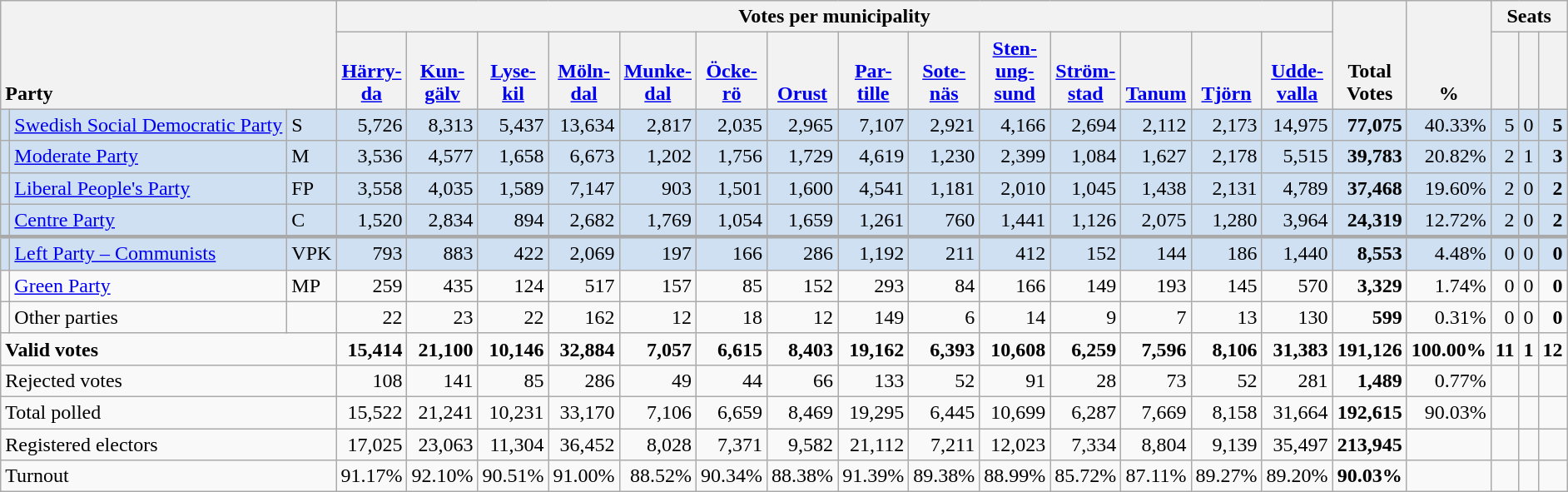<table class="wikitable" border="1" style="text-align:right;">
<tr>
<th style="text-align:left;" valign=bottom rowspan=2 colspan=3>Party</th>
<th colspan=14>Votes per municipality</th>
<th align=center valign=bottom rowspan=2 width="50">Total Votes</th>
<th align=center valign=bottom rowspan=2 width="50">%</th>
<th colspan=3>Seats</th>
</tr>
<tr>
<th align=center valign=bottom width="50"><a href='#'>Härry- da</a></th>
<th align=center valign=bottom width="50"><a href='#'>Kun- gälv</a></th>
<th align=center valign=bottom width="50"><a href='#'>Lyse- kil</a></th>
<th align=center valign=bottom width="50"><a href='#'>Möln- dal</a></th>
<th align=center valign=bottom width="50"><a href='#'>Munke- dal</a></th>
<th align=center valign=bottom width="50"><a href='#'>Öcke- rö</a></th>
<th align=center valign=bottom width="50"><a href='#'>Orust</a></th>
<th align=center valign=bottom width="50"><a href='#'>Par- tille</a></th>
<th align=center valign=bottom width="50"><a href='#'>Sote- näs</a></th>
<th align=center valign=bottom width="50"><a href='#'>Sten- ung- sund</a></th>
<th align=center valign=bottom width="50"><a href='#'>Ström- stad</a></th>
<th align=center valign=bottom width="50"><a href='#'>Tanum</a></th>
<th align=center valign=bottom width="50"><a href='#'>Tjörn</a></th>
<th align=center valign=bottom width="50"><a href='#'>Udde- valla</a></th>
<th align=center valign=bottom width="20"><small></small></th>
<th align=center valign=bottom width="20"><small><a href='#'></a></small></th>
<th align=center valign=bottom width="20"><small></small></th>
</tr>
<tr style="background:#CEE0F2;">
<td></td>
<td align=left style="white-space: nowrap;"><a href='#'>Swedish Social Democratic Party</a></td>
<td align=left>S</td>
<td>5,726</td>
<td>8,313</td>
<td>5,437</td>
<td>13,634</td>
<td>2,817</td>
<td>2,035</td>
<td>2,965</td>
<td>7,107</td>
<td>2,921</td>
<td>4,166</td>
<td>2,694</td>
<td>2,112</td>
<td>2,173</td>
<td>14,975</td>
<td><strong>77,075</strong></td>
<td>40.33%</td>
<td>5</td>
<td>0</td>
<td><strong>5</strong></td>
</tr>
<tr style="background:#CEE0F2;">
<td></td>
<td align=left><a href='#'>Moderate Party</a></td>
<td align=left>M</td>
<td>3,536</td>
<td>4,577</td>
<td>1,658</td>
<td>6,673</td>
<td>1,202</td>
<td>1,756</td>
<td>1,729</td>
<td>4,619</td>
<td>1,230</td>
<td>2,399</td>
<td>1,084</td>
<td>1,627</td>
<td>2,178</td>
<td>5,515</td>
<td><strong>39,783</strong></td>
<td>20.82%</td>
<td>2</td>
<td>1</td>
<td><strong>3</strong></td>
</tr>
<tr style="background:#CEE0F2;">
<td></td>
<td align=left><a href='#'>Liberal People's Party</a></td>
<td align=left>FP</td>
<td>3,558</td>
<td>4,035</td>
<td>1,589</td>
<td>7,147</td>
<td>903</td>
<td>1,501</td>
<td>1,600</td>
<td>4,541</td>
<td>1,181</td>
<td>2,010</td>
<td>1,045</td>
<td>1,438</td>
<td>2,131</td>
<td>4,789</td>
<td><strong>37,468</strong></td>
<td>19.60%</td>
<td>2</td>
<td>0</td>
<td><strong>2</strong></td>
</tr>
<tr style="background:#CEE0F2;">
<td></td>
<td align=left><a href='#'>Centre Party</a></td>
<td align=left>C</td>
<td>1,520</td>
<td>2,834</td>
<td>894</td>
<td>2,682</td>
<td>1,769</td>
<td>1,054</td>
<td>1,659</td>
<td>1,261</td>
<td>760</td>
<td>1,441</td>
<td>1,126</td>
<td>2,075</td>
<td>1,280</td>
<td>3,964</td>
<td><strong>24,319</strong></td>
<td>12.72%</td>
<td>2</td>
<td>0</td>
<td><strong>2</strong></td>
</tr>
<tr style="background:#CEE0F2; border-top:3px solid darkgray;">
<td></td>
<td align=left><a href='#'>Left Party – Communists</a></td>
<td align=left>VPK</td>
<td>793</td>
<td>883</td>
<td>422</td>
<td>2,069</td>
<td>197</td>
<td>166</td>
<td>286</td>
<td>1,192</td>
<td>211</td>
<td>412</td>
<td>152</td>
<td>144</td>
<td>186</td>
<td>1,440</td>
<td><strong>8,553</strong></td>
<td>4.48%</td>
<td>0</td>
<td>0</td>
<td><strong>0</strong></td>
</tr>
<tr>
<td></td>
<td align=left><a href='#'>Green Party</a></td>
<td align=left>MP</td>
<td>259</td>
<td>435</td>
<td>124</td>
<td>517</td>
<td>157</td>
<td>85</td>
<td>152</td>
<td>293</td>
<td>84</td>
<td>166</td>
<td>149</td>
<td>193</td>
<td>145</td>
<td>570</td>
<td><strong>3,329</strong></td>
<td>1.74%</td>
<td>0</td>
<td>0</td>
<td><strong>0</strong></td>
</tr>
<tr>
<td></td>
<td align=left>Other parties</td>
<td></td>
<td>22</td>
<td>23</td>
<td>22</td>
<td>162</td>
<td>12</td>
<td>18</td>
<td>12</td>
<td>149</td>
<td>6</td>
<td>14</td>
<td>9</td>
<td>7</td>
<td>13</td>
<td>130</td>
<td><strong>599</strong></td>
<td>0.31%</td>
<td>0</td>
<td>0</td>
<td><strong>0</strong></td>
</tr>
<tr style="font-weight:bold">
<td align=left colspan=3>Valid votes</td>
<td>15,414</td>
<td>21,100</td>
<td>10,146</td>
<td>32,884</td>
<td>7,057</td>
<td>6,615</td>
<td>8,403</td>
<td>19,162</td>
<td>6,393</td>
<td>10,608</td>
<td>6,259</td>
<td>7,596</td>
<td>8,106</td>
<td>31,383</td>
<td>191,126</td>
<td>100.00%</td>
<td>11</td>
<td>1</td>
<td>12</td>
</tr>
<tr>
<td align=left colspan=3>Rejected votes</td>
<td>108</td>
<td>141</td>
<td>85</td>
<td>286</td>
<td>49</td>
<td>44</td>
<td>66</td>
<td>133</td>
<td>52</td>
<td>91</td>
<td>28</td>
<td>73</td>
<td>52</td>
<td>281</td>
<td><strong>1,489</strong></td>
<td>0.77%</td>
<td></td>
<td></td>
<td></td>
</tr>
<tr>
<td align=left colspan=3>Total polled</td>
<td>15,522</td>
<td>21,241</td>
<td>10,231</td>
<td>33,170</td>
<td>7,106</td>
<td>6,659</td>
<td>8,469</td>
<td>19,295</td>
<td>6,445</td>
<td>10,699</td>
<td>6,287</td>
<td>7,669</td>
<td>8,158</td>
<td>31,664</td>
<td><strong>192,615</strong></td>
<td>90.03%</td>
<td></td>
<td></td>
<td></td>
</tr>
<tr>
<td align=left colspan=3>Registered electors</td>
<td>17,025</td>
<td>23,063</td>
<td>11,304</td>
<td>36,452</td>
<td>8,028</td>
<td>7,371</td>
<td>9,582</td>
<td>21,112</td>
<td>7,211</td>
<td>12,023</td>
<td>7,334</td>
<td>8,804</td>
<td>9,139</td>
<td>35,497</td>
<td><strong>213,945</strong></td>
<td></td>
<td></td>
<td></td>
<td></td>
</tr>
<tr>
<td align=left colspan=3>Turnout</td>
<td>91.17%</td>
<td>92.10%</td>
<td>90.51%</td>
<td>91.00%</td>
<td>88.52%</td>
<td>90.34%</td>
<td>88.38%</td>
<td>91.39%</td>
<td>89.38%</td>
<td>88.99%</td>
<td>85.72%</td>
<td>87.11%</td>
<td>89.27%</td>
<td>89.20%</td>
<td><strong>90.03%</strong></td>
<td></td>
<td></td>
<td></td>
<td></td>
</tr>
</table>
